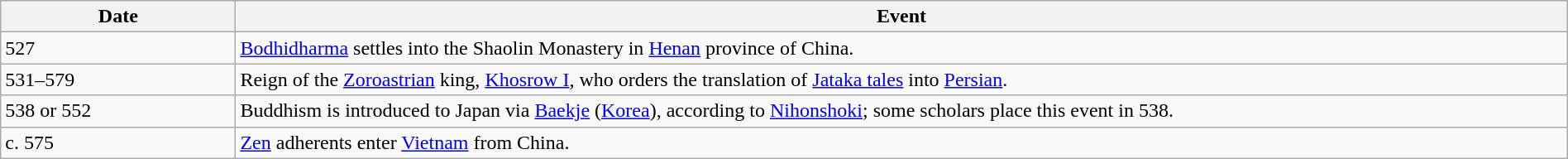<table class="wikitable" width="100%">
<tr>
<th style="width:15%">Date</th>
<th>Event</th>
</tr>
<tr>
<td>527</td>
<td><a href='#'>Bodhidharma</a> settles into the Shaolin Monastery in <a href='#'>Henan</a> province of China.</td>
</tr>
<tr>
<td>531–579</td>
<td>Reign of the <a href='#'>Zoroastrian</a> king, <a href='#'>Khosrow I</a>, who orders the translation of <a href='#'>Jataka tales</a> into <a href='#'>Persian</a>.</td>
</tr>
<tr>
<td>538 or 552</td>
<td>Buddhism is introduced to Japan via <a href='#'>Baekje</a> (<a href='#'>Korea</a>), according to <a href='#'>Nihonshoki</a>; some scholars place this event in 538.</td>
</tr>
<tr>
<td>c. 575</td>
<td><a href='#'>Zen</a> adherents enter <a href='#'>Vietnam</a> from China.</td>
</tr>
</table>
